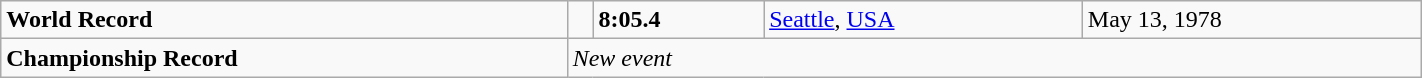<table class="wikitable" width=75%>
<tr>
<td><strong>World Record</strong></td>
<td></td>
<td><strong>8:05.4</strong></td>
<td><a href='#'>Seattle</a>, <a href='#'>USA</a></td>
<td>May 13, 1978</td>
</tr>
<tr>
<td><strong>Championship Record</strong></td>
<td colspan="4"><em>New event</em></td>
</tr>
</table>
